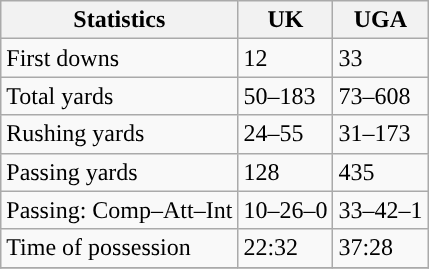<table class="wikitable" style="float: left;">
<tr>
<th>Statistics</th>
<th>UK</th>
<th>UGA</th>
</tr>
<tr>
<td>First downs</td>
<td>12</td>
<td>33</td>
</tr>
<tr>
<td>Total yards</td>
<td>50–183</td>
<td>73–608</td>
</tr>
<tr>
<td>Rushing yards</td>
<td>24–55</td>
<td>31–173</td>
</tr>
<tr>
<td>Passing yards</td>
<td>128</td>
<td>435</td>
</tr>
<tr>
<td>Passing: Comp–Att–Int</td>
<td>10–26–0</td>
<td>33–42–1</td>
</tr>
<tr>
<td>Time of possession</td>
<td>22:32</td>
<td>37:28</td>
</tr>
<tr>
</tr>
</table>
